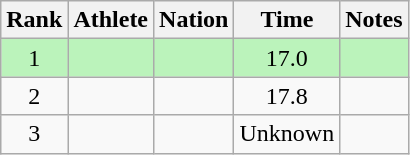<table class="wikitable sortable" style="text-align:center">
<tr>
<th>Rank</th>
<th>Athlete</th>
<th>Nation</th>
<th>Time</th>
<th>Notes</th>
</tr>
<tr bgcolor=bbf3bb>
<td>1</td>
<td align=left></td>
<td align=left></td>
<td>17.0</td>
<td></td>
</tr>
<tr>
<td>2</td>
<td align=left></td>
<td align=left></td>
<td>17.8</td>
<td></td>
</tr>
<tr>
<td>3</td>
<td align=left></td>
<td align=left></td>
<td data-sort-value=30.0>Unknown</td>
<td></td>
</tr>
</table>
